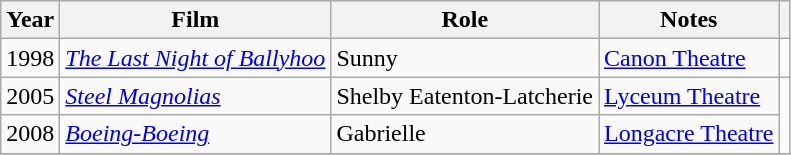<table class="wikitable">
<tr>
<th>Year</th>
<th>Film</th>
<th>Role</th>
<th class="unsortable">Notes</th>
<th class="unsortable"></th>
</tr>
<tr>
<td>1998</td>
<td><em><a href='#'>The Last Night of Ballyhoo</a></em></td>
<td>Sunny</td>
<td><a href='#'>Canon Theatre</a></td>
<td align=center></td>
</tr>
<tr>
<td>2005</td>
<td><em><a href='#'>Steel Magnolias</a></em></td>
<td>Shelby Eatenton-Latcherie</td>
<td><a href='#'>Lyceum Theatre</a></td>
<td align=center rowspan="2"></td>
</tr>
<tr>
<td>2008</td>
<td><em><a href='#'>Boeing-Boeing</a></em></td>
<td>Gabrielle</td>
<td><a href='#'>Longacre Theatre</a></td>
</tr>
<tr>
</tr>
</table>
